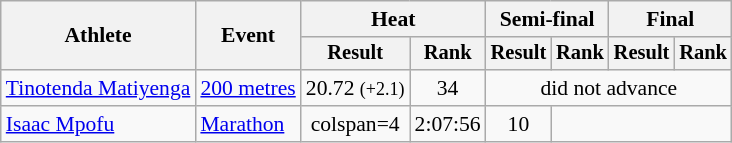<table class=wikitable style=font-size:90%>
<tr>
<th rowspan=2>Athlete</th>
<th rowspan=2>Event</th>
<th colspan=2>Heat</th>
<th colspan=2>Semi-final</th>
<th colspan=2>Final</th>
</tr>
<tr style=font-size:95%>
<th>Result</th>
<th>Rank</th>
<th>Result</th>
<th>Rank</th>
<th>Result</th>
<th>Rank</th>
</tr>
<tr align=center>
<td align=left><a href='#'>Tinotenda Matiyenga</a></td>
<td align=left><a href='#'>200 metres</a></td>
<td>20.72 <small>(+2.1)</small></td>
<td>34</td>
<td colspan=4>did not advance</td>
</tr>
<tr align=center>
<td align=left><a href='#'>Isaac Mpofu</a></td>
<td align=left><a href='#'>Marathon</a></td>
<td>colspan=4</td>
<td>2:07:56 </td>
<td>10</td>
</tr>
</table>
